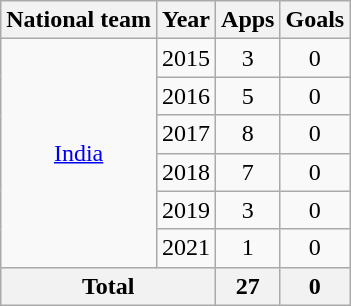<table class="wikitable" style="text-align: center;">
<tr>
<th>National team</th>
<th>Year</th>
<th>Apps</th>
<th>Goals</th>
</tr>
<tr>
<td rowspan="6"><a href='#'>India</a></td>
<td>2015</td>
<td>3</td>
<td>0</td>
</tr>
<tr>
<td>2016</td>
<td>5</td>
<td>0</td>
</tr>
<tr>
<td>2017</td>
<td>8</td>
<td>0</td>
</tr>
<tr>
<td>2018</td>
<td>7</td>
<td>0</td>
</tr>
<tr>
<td>2019</td>
<td>3</td>
<td>0</td>
</tr>
<tr>
<td>2021</td>
<td>1</td>
<td>0</td>
</tr>
<tr>
<th colspan="2">Total</th>
<th>27</th>
<th>0</th>
</tr>
</table>
